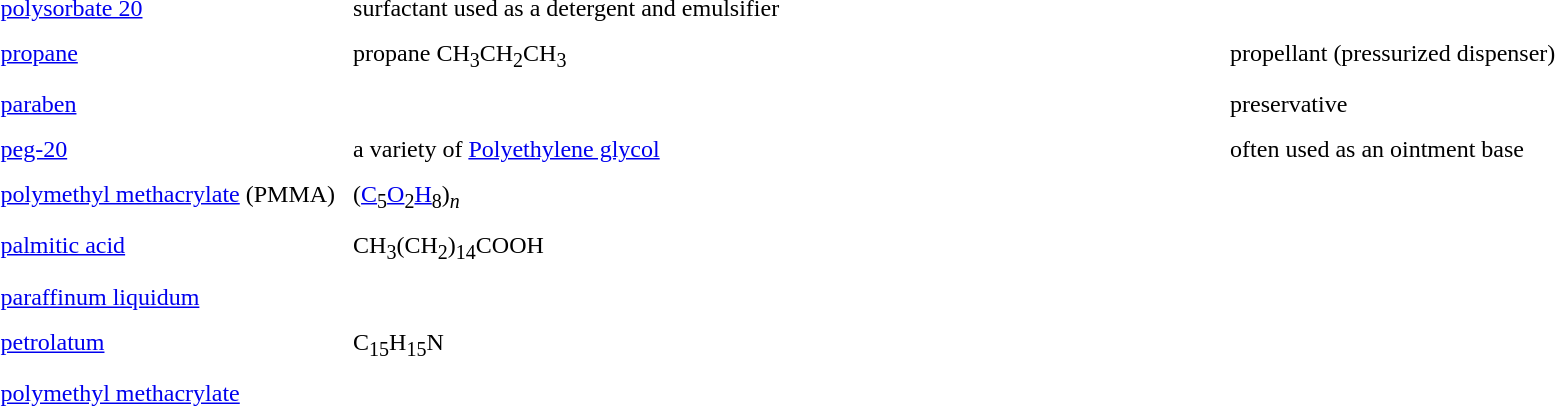<table cellpadding="5">
<tr valign="top">
<td width="20%"><a href='#'>polysorbate 20</a></td>
<td width="30%">surfactant used as a detergent and emulsifier</td>
</tr>
<tr valign="top">
<td width="20%"><a href='#'>propane</a></td>
<td width="50%">propane CH<sub>3</sub>CH<sub>2</sub>CH<sub>3</sub></td>
<td width="30%">propellant (pressurized dispenser)</td>
</tr>
<tr valign="top">
<td width="20%"><a href='#'>paraben</a></td>
<td width="50%"></td>
<td width="30%">preservative</td>
</tr>
<tr valign="top">
<td width="20%"><a href='#'>peg-20</a></td>
<td width="50%">a variety of <a href='#'>Polyethylene glycol</a></td>
<td width="30%">often used as an ointment base</td>
</tr>
<tr valign="top">
<td width="20%"><a href='#'>polymethyl methacrylate</a> (PMMA)</td>
<td width="50%">(<a href='#'>C</a><sub>5</sub><a href='#'>O</a><sub>2</sub><a href='#'>H</a><sub>8</sub>)<sub><em>n</em></sub></td>
<td width="30%"></td>
</tr>
<tr valign="top">
<td width="20%"><a href='#'>palmitic acid</a></td>
<td width="30%">CH<sub>3</sub>(CH<sub>2</sub>)<sub>14</sub>COOH</td>
</tr>
<tr valign="top">
<td width="20%"><a href='#'>paraffinum liquidum</a></td>
<td width="30%"></td>
</tr>
<tr valign="top">
<td width="20%"><a href='#'>petrolatum</a></td>
<td width="30%">C<sub>15</sub>H<sub>15</sub>N</td>
</tr>
<tr valign="top">
<td width="20%"><a href='#'>polymethyl methacrylate</a></td>
<td width="30%"></td>
</tr>
</table>
